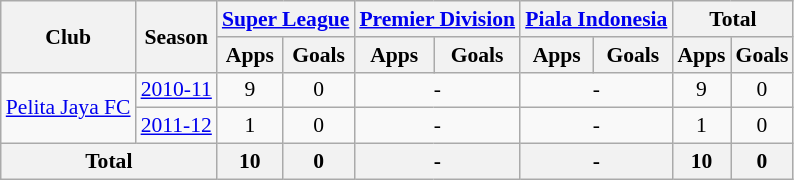<table class="wikitable" style="font-size:90%; text-align:center;">
<tr>
<th rowspan="2">Club</th>
<th rowspan="2">Season</th>
<th colspan="2"><a href='#'>Super League</a></th>
<th colspan="2"><a href='#'>Premier Division</a></th>
<th colspan="2"><a href='#'>Piala Indonesia</a></th>
<th colspan="2">Total</th>
</tr>
<tr>
<th>Apps</th>
<th>Goals</th>
<th>Apps</th>
<th>Goals</th>
<th>Apps</th>
<th>Goals</th>
<th>Apps</th>
<th>Goals</th>
</tr>
<tr>
<td rowspan="2"><a href='#'>Pelita Jaya FC</a></td>
<td><a href='#'>2010-11</a></td>
<td>9</td>
<td>0</td>
<td colspan="2">-</td>
<td colspan="2">-</td>
<td>9</td>
<td>0</td>
</tr>
<tr>
<td><a href='#'>2011-12</a></td>
<td>1</td>
<td>0</td>
<td colspan="2">-</td>
<td colspan="2">-</td>
<td>1</td>
<td>0</td>
</tr>
<tr>
<th colspan="2">Total</th>
<th>10</th>
<th>0</th>
<th colspan="2">-</th>
<th colspan="2">-</th>
<th>10</th>
<th>0</th>
</tr>
</table>
